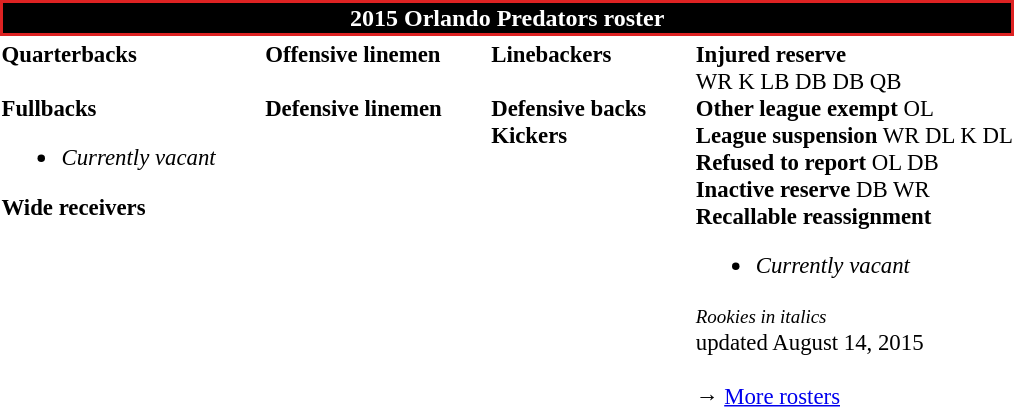<table class="toccolours" style="text-align: left;">
<tr>
<th colspan=7 style="background:black; border: 2px solid #d22; color:white; text-align:center;"><strong>2015 Orlando Predators roster</strong></th>
</tr>
<tr>
<td style="font-size: 95%;vertical-align:top;"><strong>Quarterbacks</strong><br>
<br><strong>Fullbacks</strong><ul><li><em>Currently vacant</em></li></ul><strong>Wide receivers</strong>





</td>
<td style="width: 25px;"></td>
<td style="font-size: 95%;vertical-align:top;"><strong>Offensive linemen</strong><br>


<br><strong>Defensive linemen</strong>





</td>
<td style="width: 25px;"></td>
<td style="font-size: 95%;vertical-align:top;"><strong>Linebackers</strong><br><br><strong>Defensive backs</strong>



<br><strong>Kickers</strong>
</td>
<td style="width: 25px;"></td>
<td style="font-size: 95%;vertical-align:top;"><strong>Injured reserve</strong><br> WR
 K
 LB
 DB
 DB
 QB<br><strong>Other league exempt</strong>


 OL

<br><strong>League suspension</strong>



 WR
 DL
 K
 DL<br><strong>Refused to report</strong>
 OL
 DB<br><strong>Inactive reserve</strong>
 DB
 WR<br><strong>Recallable reassignment</strong><ul><li><em>Currently vacant</em></li></ul><small><em>Rookies in italics</em></small><br>
<span></span> updated August 14, 2015<br>
<br>→ <a href='#'>More rosters</a></td>
</tr>
<tr>
</tr>
</table>
